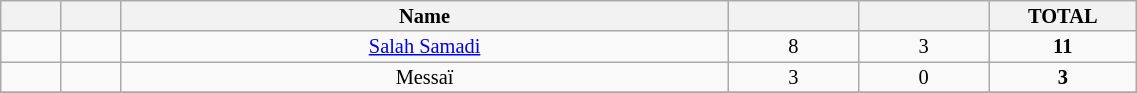<table class="wikitable sortable alternance"  style="font-size:85%; text-align:center; line-height:14px; width:60%;">
<tr>
<th width=15></th>
<th width=15></th>
<th width=210>Name</th>
<th width=40></th>
<th width=40></th>
<th width=40>TOTAL</th>
</tr>
<tr>
<td></td>
<td></td>
<td><a href='#'>Salah Samadi</a></td>
<td>8</td>
<td>3</td>
<td><strong>11</strong></td>
</tr>
<tr>
<td></td>
<td></td>
<td>Messaï</td>
<td>3</td>
<td>0</td>
<td><strong>3</strong></td>
</tr>
<tr>
</tr>
</table>
